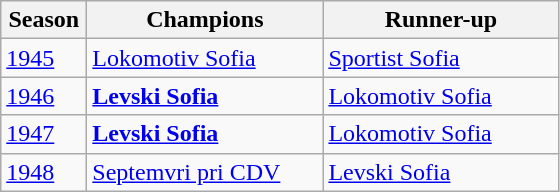<table class="sortable wikitable">
<tr>
<th width=50>Season</th>
<th width=150>Champions </th>
<th width=150>Runner-up</th>
</tr>
<tr>
<td><a href='#'>1945</a></td>
<td><a href='#'>Lokomotiv Sofia</a> </td>
<td><a href='#'>Sportist Sofia</a></td>
</tr>
<tr>
<td><a href='#'>1946</a></td>
<td><strong><a href='#'>Levski Sofia</a></strong> </td>
<td><a href='#'>Lokomotiv Sofia</a></td>
</tr>
<tr>
<td><a href='#'>1947</a></td>
<td><strong><a href='#'>Levski Sofia</a></strong> </td>
<td><a href='#'>Lokomotiv Sofia</a></td>
</tr>
<tr>
<td><a href='#'>1948</a></td>
<td><a href='#'>Septemvri pri CDV</a> </td>
<td><a href='#'>Levski Sofia</a></td>
</tr>
</table>
